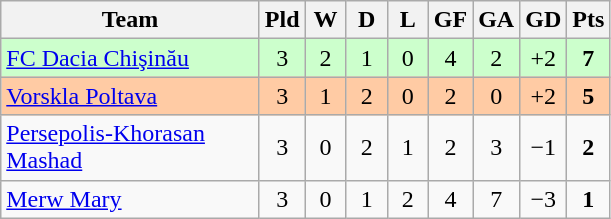<table class="wikitable" style="text-align: center;">
<tr>
<th width=165>Team</th>
<th width=20>Pld</th>
<th width=20>W</th>
<th width=20>D</th>
<th width=20>L</th>
<th width=20>GF</th>
<th width=20>GA</th>
<th width=20>GD</th>
<th width=20>Pts</th>
</tr>
<tr bgcolor="#ccffcc">
<td align=left> <a href='#'>FC Dacia Chişinău</a></td>
<td>3</td>
<td>2</td>
<td>1</td>
<td>0</td>
<td>4</td>
<td>2</td>
<td>+2</td>
<td><strong>7</strong></td>
</tr>
<tr bgcolor="#FFCBA4">
<td align=left><a href='#'>Vorskla Poltava</a></td>
<td>3</td>
<td>1</td>
<td>2</td>
<td>0</td>
<td>2</td>
<td>0</td>
<td>+2</td>
<td><strong>5</strong></td>
</tr>
<tr>
<td align=left> <a href='#'>Persepolis-Khorasan Mashad</a></td>
<td>3</td>
<td>0</td>
<td>2</td>
<td>1</td>
<td>2</td>
<td>3</td>
<td>−1</td>
<td><strong>2</strong></td>
</tr>
<tr>
<td align=left> <a href='#'>Merw Mary</a></td>
<td>3</td>
<td>0</td>
<td>1</td>
<td>2</td>
<td>4</td>
<td>7</td>
<td>−3</td>
<td><strong>1</strong></td>
</tr>
</table>
